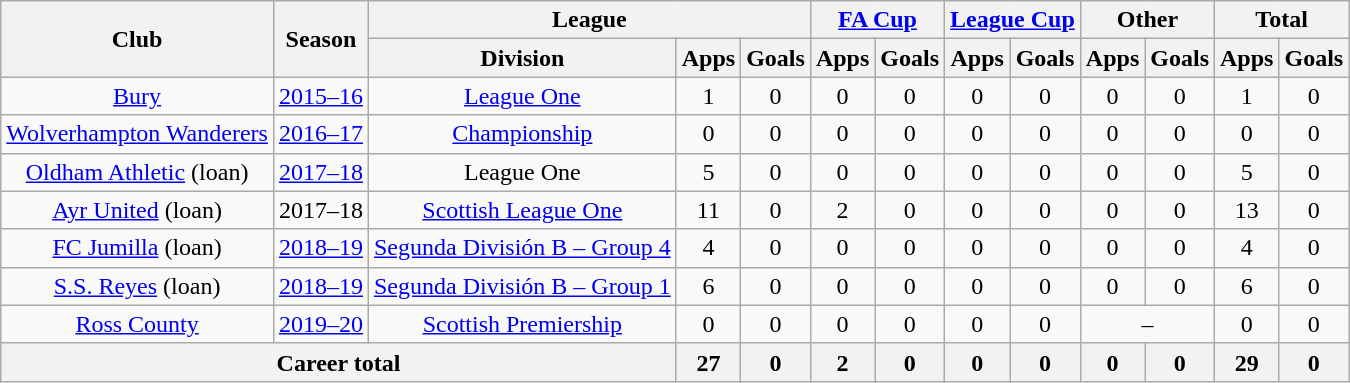<table class="wikitable" style="text-align:center">
<tr>
<th rowspan="2">Club</th>
<th rowspan="2">Season</th>
<th colspan="3">League</th>
<th colspan="2"><a href='#'>FA Cup</a></th>
<th colspan="2"><a href='#'>League Cup</a></th>
<th colspan="2">Other</th>
<th colspan="2">Total</th>
</tr>
<tr>
<th>Division</th>
<th>Apps</th>
<th>Goals</th>
<th>Apps</th>
<th>Goals</th>
<th>Apps</th>
<th>Goals</th>
<th>Apps</th>
<th>Goals</th>
<th>Apps</th>
<th>Goals</th>
</tr>
<tr>
<td><a href='#'>Bury</a></td>
<td><a href='#'>2015–16</a></td>
<td><a href='#'>League One</a></td>
<td>1</td>
<td>0</td>
<td>0</td>
<td>0</td>
<td>0</td>
<td>0</td>
<td>0</td>
<td>0</td>
<td>1</td>
<td>0</td>
</tr>
<tr>
<td><a href='#'>Wolverhampton Wanderers</a></td>
<td><a href='#'>2016–17</a></td>
<td><a href='#'>Championship</a></td>
<td>0</td>
<td>0</td>
<td>0</td>
<td>0</td>
<td>0</td>
<td>0</td>
<td>0</td>
<td>0</td>
<td>0</td>
<td>0</td>
</tr>
<tr>
<td><a href='#'>Oldham Athletic</a> (loan)</td>
<td><a href='#'>2017–18</a></td>
<td>League One</td>
<td>5</td>
<td>0</td>
<td>0</td>
<td>0</td>
<td>0</td>
<td>0</td>
<td>0</td>
<td>0</td>
<td>5</td>
<td>0</td>
</tr>
<tr>
<td><a href='#'>Ayr United</a> (loan)</td>
<td>2017–18</td>
<td><a href='#'>Scottish League One</a></td>
<td>11</td>
<td>0</td>
<td>2</td>
<td>0</td>
<td>0</td>
<td>0</td>
<td>0</td>
<td>0</td>
<td>13</td>
<td>0</td>
</tr>
<tr>
<td><a href='#'>FC Jumilla</a> (loan)</td>
<td><a href='#'>2018–19</a></td>
<td><a href='#'>Segunda División B – Group 4</a></td>
<td>4</td>
<td>0</td>
<td>0</td>
<td>0</td>
<td>0</td>
<td>0</td>
<td>0</td>
<td>0</td>
<td>4</td>
<td>0</td>
</tr>
<tr>
<td><a href='#'>S.S. Reyes</a> (loan)</td>
<td><a href='#'>2018–19</a></td>
<td><a href='#'>Segunda División B – Group 1</a></td>
<td>6</td>
<td>0</td>
<td>0</td>
<td>0</td>
<td>0</td>
<td>0</td>
<td>0</td>
<td>0</td>
<td>6</td>
<td>0</td>
</tr>
<tr>
<td><a href='#'>Ross County</a></td>
<td><a href='#'>2019–20</a></td>
<td><a href='#'>Scottish Premiership</a></td>
<td>0</td>
<td>0</td>
<td>0</td>
<td>0</td>
<td>0</td>
<td>0</td>
<td colspan=2>–</td>
<td>0</td>
<td>0</td>
</tr>
<tr>
<th colspan="3">Career total</th>
<th>27</th>
<th>0</th>
<th>2</th>
<th>0</th>
<th>0</th>
<th>0</th>
<th>0</th>
<th>0</th>
<th>29</th>
<th>0</th>
</tr>
</table>
